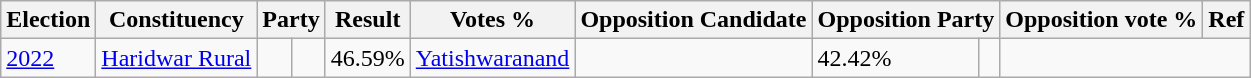<table class="wikitable sortable">
<tr>
<th>Election</th>
<th>Constituency</th>
<th colspan="2">Party</th>
<th>Result</th>
<th>Votes %</th>
<th>Opposition Candidate</th>
<th colspan="2">Opposition Party</th>
<th>Opposition vote %</th>
<th>Ref</th>
</tr>
<tr>
<td><a href='#'>2022</a></td>
<td><a href='#'>Haridwar Rural</a></td>
<td></td>
<td></td>
<td>46.59%</td>
<td><a href='#'>Yatishwaranand</a></td>
<td></td>
<td>42.42%</td>
<td></td>
</tr>
</table>
